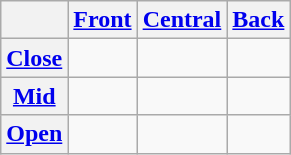<table class="wikitable" style="text-align:center">
<tr>
<th></th>
<th><a href='#'>Front</a></th>
<th><a href='#'>Central</a></th>
<th><a href='#'>Back</a></th>
</tr>
<tr>
<th><a href='#'>Close</a></th>
<td align="center"></td>
<td></td>
<td></td>
</tr>
<tr>
<th><a href='#'>Mid</a></th>
<td></td>
<td></td>
<td></td>
</tr>
<tr>
<th><a href='#'>Open</a></th>
<td></td>
<td></td>
<td></td>
</tr>
</table>
